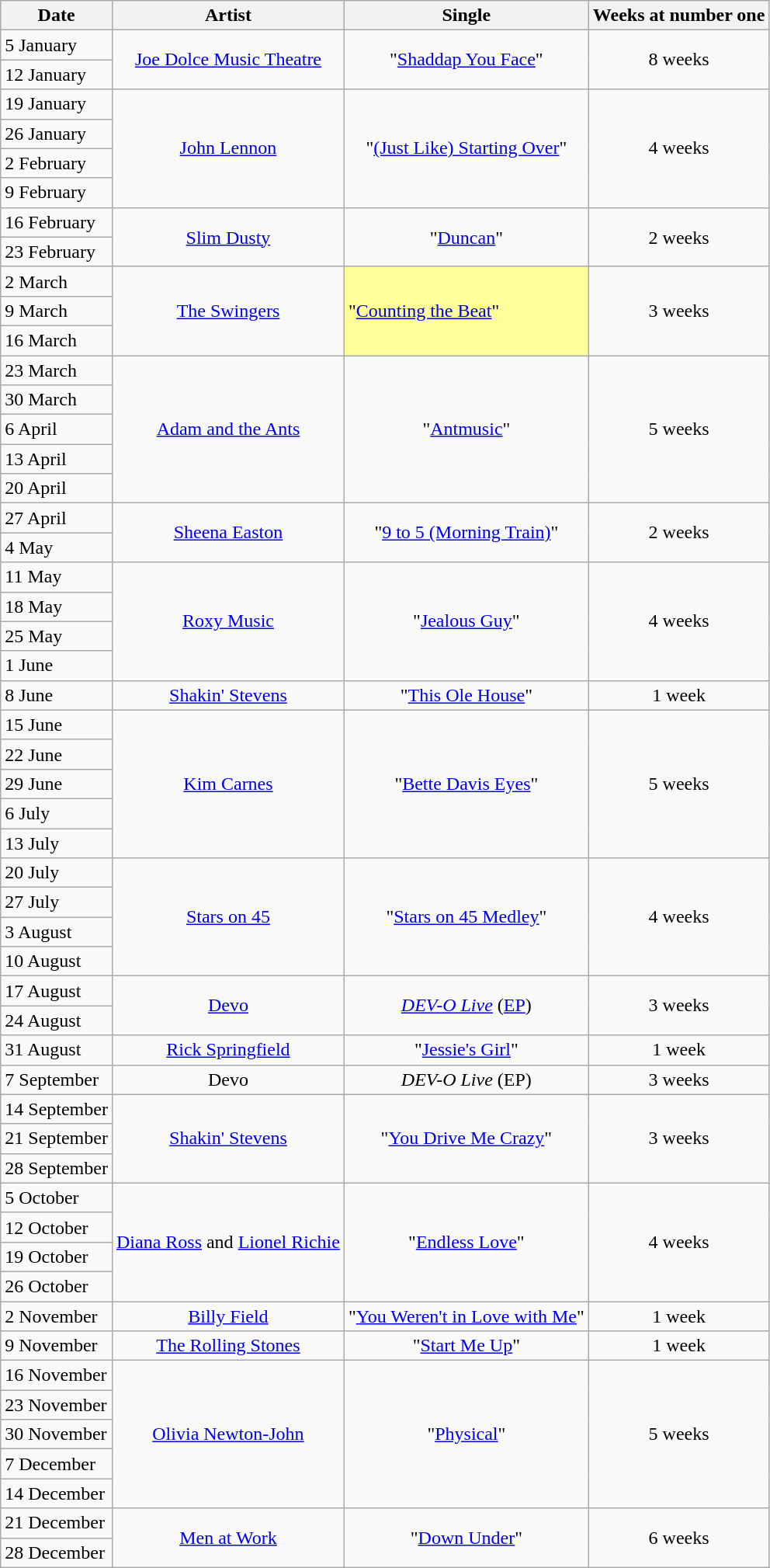<table class="wikitable">
<tr>
<th>Date</th>
<th>Artist</th>
<th>Single</th>
<th>Weeks at number one</th>
</tr>
<tr>
<td>5 January</td>
<td rowspan="2" align="center"><a href='#'>Joe Dolce Music Theatre</a></td>
<td rowspan="2" align="center">"<a href='#'>Shaddap You Face</a>"</td>
<td rowspan="2" align="center">8 weeks</td>
</tr>
<tr>
<td>12 January</td>
</tr>
<tr>
<td>19 January</td>
<td rowspan="4" align="center"><a href='#'>John Lennon</a></td>
<td rowspan="4" align="center">"<a href='#'>(Just Like) Starting Over</a>"</td>
<td rowspan="4" align="center">4 weeks</td>
</tr>
<tr>
<td>26 January</td>
</tr>
<tr>
<td>2 February</td>
</tr>
<tr>
<td>9 February</td>
</tr>
<tr>
<td>16 February</td>
<td rowspan="2" align="center"><a href='#'>Slim Dusty</a></td>
<td rowspan="2" align="center">"<a href='#'>Duncan</a>"</td>
<td rowspan="2" align="center">2 weeks</td>
</tr>
<tr>
<td>23 February</td>
</tr>
<tr>
<td>2 March</td>
<td rowspan="3" align="center"><a href='#'>The Swingers</a></td>
<td bgcolor=#FFFF99 align="left" rowspan="3" align="center">"<a href='#'>Counting the Beat</a>"</td>
<td rowspan="3" align="center">3 weeks</td>
</tr>
<tr>
<td>9 March</td>
</tr>
<tr>
<td>16 March</td>
</tr>
<tr>
<td>23 March</td>
<td rowspan="5" align="center"><a href='#'>Adam and the Ants</a></td>
<td rowspan="5" align="center">"<a href='#'>Antmusic</a>"</td>
<td rowspan="5" align="center">5 weeks</td>
</tr>
<tr>
<td>30 March</td>
</tr>
<tr>
<td>6 April</td>
</tr>
<tr>
<td>13 April</td>
</tr>
<tr>
<td>20 April</td>
</tr>
<tr>
<td>27 April</td>
<td rowspan="2" align="center"><a href='#'>Sheena Easton</a></td>
<td rowspan="2" align="center">"<a href='#'>9 to 5 (Morning Train)</a>"</td>
<td rowspan="2" align="center">2 weeks</td>
</tr>
<tr>
<td>4 May</td>
</tr>
<tr>
<td>11 May</td>
<td rowspan="4" align="center"><a href='#'>Roxy Music</a></td>
<td rowspan="4" align="center">"<a href='#'>Jealous Guy</a>"</td>
<td rowspan="4" align="center">4 weeks</td>
</tr>
<tr>
<td>18 May</td>
</tr>
<tr>
<td>25 May</td>
</tr>
<tr>
<td>1 June</td>
</tr>
<tr>
<td>8 June</td>
<td align="center"><a href='#'>Shakin' Stevens</a></td>
<td align="center">"<a href='#'>This Ole House</a>"</td>
<td align="center">1 week</td>
</tr>
<tr>
<td>15 June</td>
<td rowspan="5" align="center"><a href='#'>Kim Carnes</a></td>
<td rowspan="5" align="center">"<a href='#'>Bette Davis Eyes</a>"</td>
<td rowspan="5" align="center">5 weeks</td>
</tr>
<tr>
<td>22 June</td>
</tr>
<tr>
<td>29 June</td>
</tr>
<tr>
<td>6 July</td>
</tr>
<tr>
<td>13 July</td>
</tr>
<tr>
<td>20 July</td>
<td rowspan="4" align="center"><a href='#'>Stars on 45</a></td>
<td rowspan="4" align="center">"<a href='#'>Stars on 45 Medley</a>"</td>
<td rowspan="4" align="center">4 weeks</td>
</tr>
<tr>
<td>27 July</td>
</tr>
<tr>
<td>3 August</td>
</tr>
<tr>
<td>10 August</td>
</tr>
<tr>
<td>17 August</td>
<td rowspan="2" align="center"><a href='#'>Devo</a></td>
<td rowspan="2" align="center"><em><a href='#'>DEV-O Live</a></em> (<a href='#'>EP</a>)</td>
<td rowspan="2" align="center">3 weeks</td>
</tr>
<tr>
<td>24 August</td>
</tr>
<tr>
<td>31 August</td>
<td align="center"><a href='#'>Rick Springfield</a></td>
<td align="center">"<a href='#'>Jessie's Girl</a>"</td>
<td align="center">1 week</td>
</tr>
<tr>
<td>7 September</td>
<td align="center">Devo</td>
<td align="center"><em>DEV-O Live</em> (EP)</td>
<td align="center">3 weeks</td>
</tr>
<tr>
<td>14 September</td>
<td rowspan="3" align="center"><a href='#'>Shakin' Stevens</a></td>
<td rowspan="3" align="center">"<a href='#'>You Drive Me Crazy</a>"</td>
<td rowspan="3" align="center">3 weeks</td>
</tr>
<tr>
<td>21 September</td>
</tr>
<tr>
<td>28 September</td>
</tr>
<tr>
<td>5 October</td>
<td rowspan="4" align="center"><a href='#'>Diana Ross</a> and <a href='#'>Lionel Richie</a></td>
<td rowspan="4" align="center">"<a href='#'>Endless Love</a>"</td>
<td rowspan="4" align="center">4 weeks</td>
</tr>
<tr>
<td>12 October</td>
</tr>
<tr>
<td>19 October</td>
</tr>
<tr>
<td>26 October</td>
</tr>
<tr>
<td>2 November</td>
<td align="center"><a href='#'>Billy Field</a></td>
<td align="center">"<a href='#'>You Weren't in Love with Me</a>"</td>
<td align="center">1 week</td>
</tr>
<tr>
<td>9 November</td>
<td align="center"><a href='#'>The Rolling Stones</a></td>
<td align="center">"<a href='#'>Start Me Up</a>"</td>
<td align="center">1 week</td>
</tr>
<tr>
<td>16 November</td>
<td rowspan="5" align="center"><a href='#'>Olivia Newton-John</a></td>
<td rowspan="5" align="center">"<a href='#'>Physical</a>"</td>
<td rowspan="5" align="center">5 weeks</td>
</tr>
<tr>
<td>23 November</td>
</tr>
<tr>
<td>30 November</td>
</tr>
<tr>
<td>7 December</td>
</tr>
<tr>
<td>14 December</td>
</tr>
<tr>
<td>21 December</td>
<td rowspan="2" align="center"><a href='#'>Men at Work</a></td>
<td rowspan="2" align="center">"<a href='#'>Down Under</a>"</td>
<td rowspan="2" align="center">6 weeks</td>
</tr>
<tr>
<td>28 December</td>
</tr>
</table>
